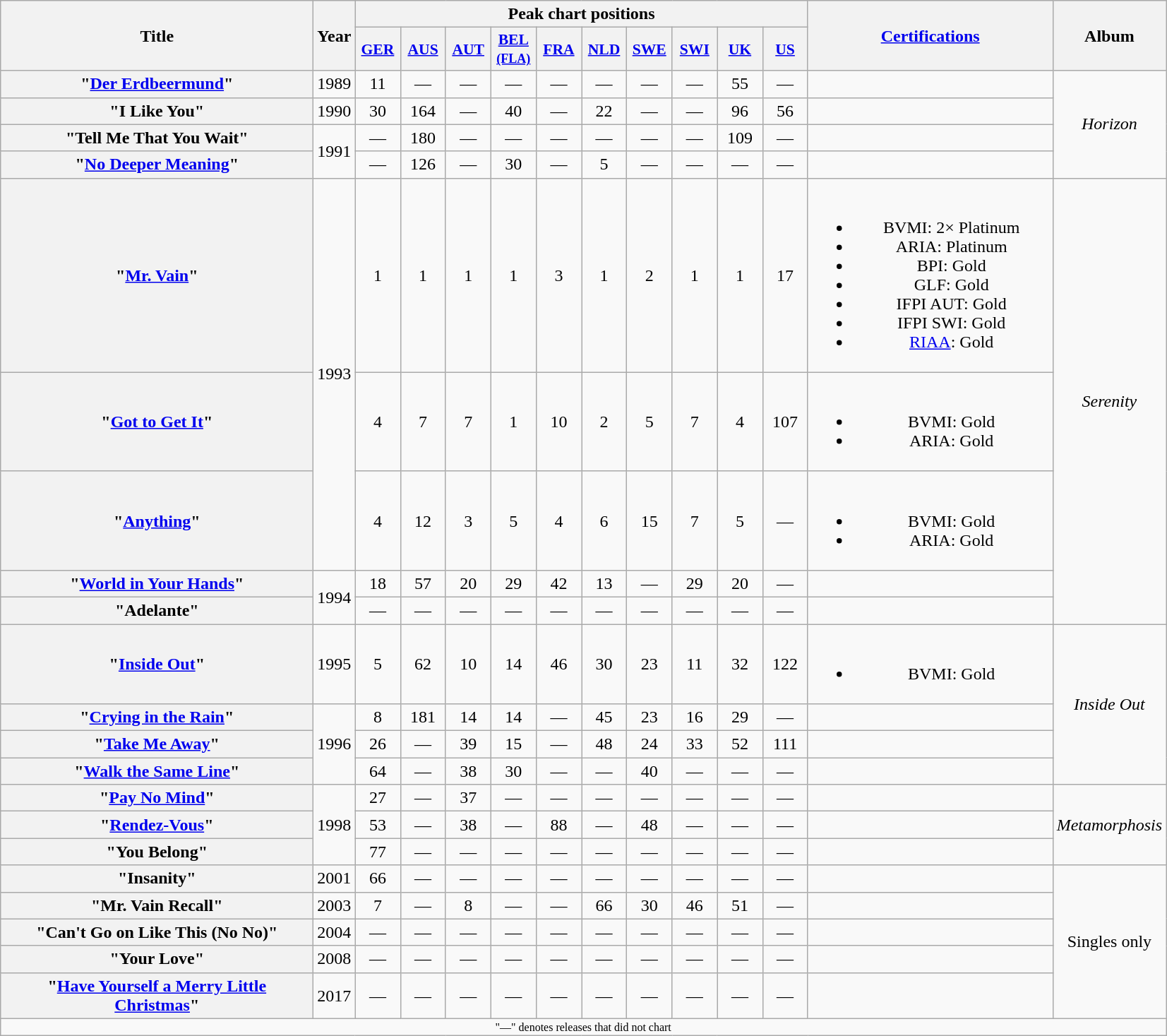<table class="wikitable plainrowheaders" style="text-align:center;">
<tr>
<th scope="col" rowspan="2" style="width:18em;">Title</th>
<th scope="col" rowspan="2">Year</th>
<th scope="col" colspan="10">Peak chart positions</th>
<th scope="col" rowspan="2" style="width:14em;"><a href='#'>Certifications</a></th>
<th scope="col" rowspan="2">Album</th>
</tr>
<tr>
<th style="width:2.5em;font-size:90%"><a href='#'>GER</a><br></th>
<th style="width:2.5em;font-size:90%"><a href='#'>AUS</a><br></th>
<th style="width:2.5em;font-size:90%"><a href='#'>AUT</a><br></th>
<th style="width:2.5em;font-size:90%"><a href='#'>BEL<br><small>(FLA)</small></a><br></th>
<th style="width:2.5em;font-size:90%"><a href='#'>FRA</a><br></th>
<th style="width:2.5em;font-size:90%"><a href='#'>NLD</a><br></th>
<th style="width:2.5em;font-size:90%"><a href='#'>SWE</a><br></th>
<th style="width:2.5em;font-size:90%"><a href='#'>SWI</a><br></th>
<th style="width:2.5em;font-size:90%"><a href='#'>UK</a><br></th>
<th style="width:2.5em;font-size:90%"><a href='#'>US</a><br></th>
</tr>
<tr>
<th scope="row">"<a href='#'>Der Erdbeermund</a>"</th>
<td>1989</td>
<td>11</td>
<td>—</td>
<td>—</td>
<td>—</td>
<td>—</td>
<td>—</td>
<td>—</td>
<td>—</td>
<td>55</td>
<td>—</td>
<td></td>
<td rowspan="4"><em>Horizon</em></td>
</tr>
<tr>
<th scope="row">"I Like You"</th>
<td>1990</td>
<td>30</td>
<td>164</td>
<td>—</td>
<td>40</td>
<td>—</td>
<td>22</td>
<td>—</td>
<td>—</td>
<td>96</td>
<td>56</td>
<td></td>
</tr>
<tr>
<th scope="row">"Tell Me That You Wait"</th>
<td rowspan="2">1991</td>
<td>—</td>
<td>180</td>
<td>—</td>
<td>—</td>
<td>—</td>
<td>—</td>
<td>—</td>
<td>—</td>
<td>109</td>
<td>—</td>
<td></td>
</tr>
<tr>
<th scope="row">"<a href='#'>No Deeper Meaning</a>"</th>
<td>—</td>
<td>126</td>
<td>—</td>
<td>30</td>
<td>—</td>
<td>5</td>
<td>—</td>
<td>—</td>
<td>—</td>
<td>—</td>
<td></td>
</tr>
<tr>
<th scope="row">"<a href='#'>Mr. Vain</a>"</th>
<td rowspan="3">1993</td>
<td>1</td>
<td>1</td>
<td>1</td>
<td>1</td>
<td>3</td>
<td>1</td>
<td>2</td>
<td>1</td>
<td>1</td>
<td>17</td>
<td><br><ul><li>BVMI: 2× Platinum</li><li>ARIA: Platinum</li><li>BPI: Gold</li><li>GLF: Gold</li><li>IFPI AUT: Gold</li><li>IFPI SWI: Gold</li><li><a href='#'>RIAA</a>: Gold</li></ul></td>
<td rowspan="5"><em>Serenity</em></td>
</tr>
<tr>
<th scope="row">"<a href='#'>Got to Get It</a>"</th>
<td>4</td>
<td>7</td>
<td>7</td>
<td>1</td>
<td>10</td>
<td>2</td>
<td>5</td>
<td>7</td>
<td>4</td>
<td>107</td>
<td><br><ul><li>BVMI: Gold</li><li>ARIA: Gold</li></ul></td>
</tr>
<tr>
<th scope="row">"<a href='#'>Anything</a>"</th>
<td>4</td>
<td>12</td>
<td>3</td>
<td>5</td>
<td>4</td>
<td>6</td>
<td>15</td>
<td>7</td>
<td>5</td>
<td>—</td>
<td><br><ul><li>BVMI: Gold</li><li>ARIA: Gold</li></ul></td>
</tr>
<tr>
<th scope="row">"<a href='#'>World in Your Hands</a>"</th>
<td rowspan="2">1994</td>
<td>18</td>
<td>57</td>
<td>20</td>
<td>29</td>
<td>42</td>
<td>13</td>
<td>—</td>
<td>29</td>
<td>20</td>
<td>—</td>
<td></td>
</tr>
<tr>
<th scope="row">"Adelante"</th>
<td>—</td>
<td>—</td>
<td>—</td>
<td>—</td>
<td>—</td>
<td>—</td>
<td>—</td>
<td>—</td>
<td>—</td>
<td>—</td>
<td></td>
</tr>
<tr>
<th scope="row">"<a href='#'>Inside Out</a>"</th>
<td>1995</td>
<td>5</td>
<td>62</td>
<td>10</td>
<td>14</td>
<td>46</td>
<td>30</td>
<td>23</td>
<td>11</td>
<td>32</td>
<td>122</td>
<td><br><ul><li>BVMI: Gold</li></ul></td>
<td rowspan="4"><em>Inside Out</em></td>
</tr>
<tr>
<th scope="row">"<a href='#'>Crying in the Rain</a>"</th>
<td rowspan="3">1996</td>
<td>8</td>
<td>181</td>
<td>14</td>
<td>14</td>
<td>—</td>
<td>45</td>
<td>23</td>
<td>16</td>
<td>29</td>
<td>—</td>
<td></td>
</tr>
<tr>
<th scope="row">"<a href='#'>Take Me Away</a>"</th>
<td>26</td>
<td>—</td>
<td>39</td>
<td>15</td>
<td>—</td>
<td>48</td>
<td>24</td>
<td>33</td>
<td>52</td>
<td>111</td>
<td></td>
</tr>
<tr>
<th scope="row">"<a href='#'>Walk the Same Line</a>"</th>
<td>64</td>
<td>—</td>
<td>38</td>
<td>30</td>
<td>—</td>
<td>—</td>
<td>40</td>
<td>—</td>
<td>—</td>
<td>—</td>
<td></td>
</tr>
<tr>
<th scope="row">"<a href='#'>Pay No Mind</a>"</th>
<td rowspan="3">1998</td>
<td>27</td>
<td>—</td>
<td>37</td>
<td>—</td>
<td>—</td>
<td>—</td>
<td>—</td>
<td>—</td>
<td>—</td>
<td>—</td>
<td></td>
<td rowspan="3"><em>Metamorphosis</em></td>
</tr>
<tr>
<th scope="row">"<a href='#'>Rendez-Vous</a>"</th>
<td>53</td>
<td>—</td>
<td>38</td>
<td>—</td>
<td>88</td>
<td>—</td>
<td>48</td>
<td>—</td>
<td>—</td>
<td>—</td>
<td></td>
</tr>
<tr>
<th scope="row">"You Belong"</th>
<td>77</td>
<td>—</td>
<td>—</td>
<td>—</td>
<td>—</td>
<td>—</td>
<td>—</td>
<td>—</td>
<td>—</td>
<td>—</td>
<td></td>
</tr>
<tr>
<th scope="row">"Insanity"</th>
<td>2001</td>
<td>66</td>
<td>—</td>
<td>—</td>
<td>—</td>
<td>—</td>
<td>—</td>
<td>—</td>
<td>—</td>
<td>—</td>
<td>—</td>
<td></td>
<td rowspan="5">Singles only</td>
</tr>
<tr>
<th scope="row">"Mr. Vain Recall"</th>
<td>2003</td>
<td>7</td>
<td>—</td>
<td>8</td>
<td>—</td>
<td>—</td>
<td>66</td>
<td>30</td>
<td>46</td>
<td>51</td>
<td>—</td>
<td></td>
</tr>
<tr>
<th scope="row">"Can't Go on Like This (No No)"</th>
<td>2004</td>
<td>—</td>
<td>—</td>
<td>—</td>
<td>—</td>
<td>—</td>
<td>—</td>
<td>—</td>
<td>—</td>
<td>—</td>
<td>—</td>
<td></td>
</tr>
<tr>
<th scope="row">"Your Love"</th>
<td>2008</td>
<td>—</td>
<td>—</td>
<td>—</td>
<td>—</td>
<td>—</td>
<td>—</td>
<td>—</td>
<td>—</td>
<td>—</td>
<td>—</td>
<td></td>
</tr>
<tr>
<th scope="row">"<a href='#'>Have Yourself a Merry Little Christmas</a>"</th>
<td>2017</td>
<td>—</td>
<td>—</td>
<td>—</td>
<td>—</td>
<td>—</td>
<td>—</td>
<td>—</td>
<td>—</td>
<td>—</td>
<td>—</td>
<td></td>
</tr>
<tr>
<td colspan="15" align="center" style="font-size:8pt">"—" denotes releases that did not chart</td>
</tr>
</table>
